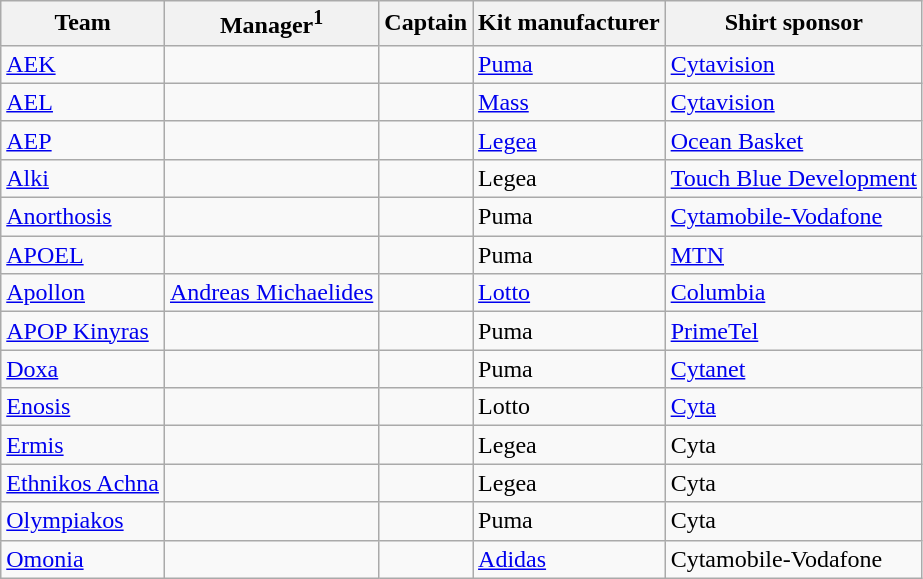<table class="wikitable sortable" style="text-align: left;">
<tr>
<th>Team</th>
<th>Manager<sup>1</sup></th>
<th>Captain</th>
<th>Kit manufacturer</th>
<th>Shirt sponsor</th>
</tr>
<tr>
<td><a href='#'>AEK</a></td>
<td> </td>
<td> </td>
<td><a href='#'>Puma</a></td>
<td><a href='#'>Cytavision</a></td>
</tr>
<tr>
<td><a href='#'>AEL</a></td>
<td> </td>
<td> </td>
<td><a href='#'>Mass</a></td>
<td><a href='#'>Cytavision</a></td>
</tr>
<tr>
<td><a href='#'>AEP</a></td>
<td> </td>
<td> </td>
<td><a href='#'>Legea</a></td>
<td><a href='#'>Ocean Basket</a></td>
</tr>
<tr>
<td><a href='#'>Alki</a></td>
<td> </td>
<td> </td>
<td>Legea</td>
<td><a href='#'>Touch Blue Development</a></td>
</tr>
<tr>
<td><a href='#'>Anorthosis</a></td>
<td> </td>
<td> </td>
<td>Puma</td>
<td><a href='#'>Cytamobile-Vodafone</a></td>
</tr>
<tr>
<td><a href='#'>APOEL</a></td>
<td> </td>
<td> </td>
<td>Puma</td>
<td><a href='#'>MTN</a></td>
</tr>
<tr>
<td><a href='#'>Apollon</a></td>
<td> <a href='#'>Andreas Michaelides</a></td>
<td> </td>
<td><a href='#'>Lotto</a></td>
<td><a href='#'>Columbia</a></td>
</tr>
<tr>
<td><a href='#'>APOP Kinyras</a></td>
<td> </td>
<td> </td>
<td>Puma</td>
<td><a href='#'>PrimeTel</a></td>
</tr>
<tr>
<td><a href='#'>Doxa</a></td>
<td> </td>
<td> </td>
<td>Puma</td>
<td><a href='#'>Cytanet</a></td>
</tr>
<tr>
<td><a href='#'>Enosis</a></td>
<td> </td>
<td> </td>
<td>Lotto</td>
<td><a href='#'>Cyta</a></td>
</tr>
<tr>
<td><a href='#'>Ermis</a></td>
<td> </td>
<td> </td>
<td>Legea</td>
<td>Cyta</td>
</tr>
<tr>
<td><a href='#'>Ethnikos Achna</a></td>
<td> </td>
<td> </td>
<td>Legea</td>
<td>Cyta</td>
</tr>
<tr>
<td><a href='#'>Olympiakos</a></td>
<td> </td>
<td> </td>
<td>Puma</td>
<td>Cyta</td>
</tr>
<tr>
<td><a href='#'>Omonia</a></td>
<td> </td>
<td> </td>
<td><a href='#'>Adidas</a></td>
<td>Cytamobile-Vodafone</td>
</tr>
</table>
